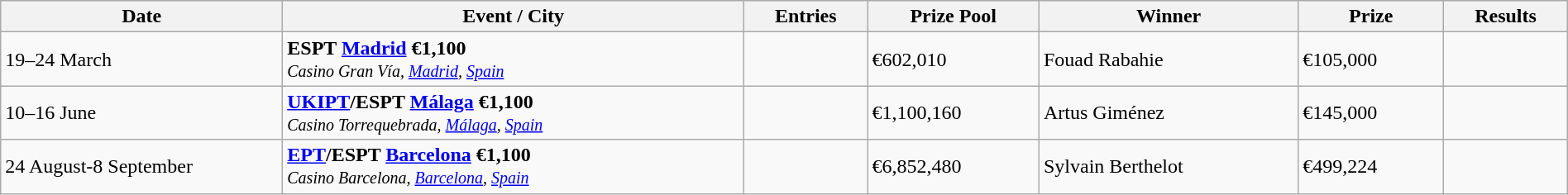<table class="wikitable" width="100%">
<tr>
<th width="18%">Date</th>
<th !width="16%">Event / City</th>
<th !width="10%">Entries</th>
<th !width="12%">Prize Pool</th>
<th !width="23%">Winner</th>
<th !width="12%">Prize</th>
<th !width="9%">Results</th>
</tr>
<tr>
<td>19–24 March</td>
<td> <strong>ESPT <a href='#'>Madrid</a> €1,100</strong><br><small><em>Casino Gran Vía, <a href='#'>Madrid</a>, <a href='#'>Spain</a></em></small></td>
<td></td>
<td>€602,010</td>
<td> Fouad Rabahie</td>
<td>€105,000</td>
<td></td>
</tr>
<tr>
<td>10–16 June</td>
<td> <strong><a href='#'>UKIPT</a>/ESPT <a href='#'>Málaga</a> €1,100</strong><br><small><em>Casino Torrequebrada, <a href='#'>Málaga</a>, <a href='#'>Spain</a></em></small></td>
<td></td>
<td>€1,100,160</td>
<td> Artus Giménez</td>
<td>€145,000</td>
<td></td>
</tr>
<tr>
<td>24 August-8 September</td>
<td> <strong><a href='#'>EPT</a>/ESPT <a href='#'>Barcelona</a> €1,100</strong><br><small><em>Casino Barcelona, <a href='#'>Barcelona</a>, <a href='#'>Spain</a></em></small></td>
<td></td>
<td>€6,852,480</td>
<td> Sylvain Berthelot</td>
<td>€499,224</td>
<td></td>
</tr>
</table>
